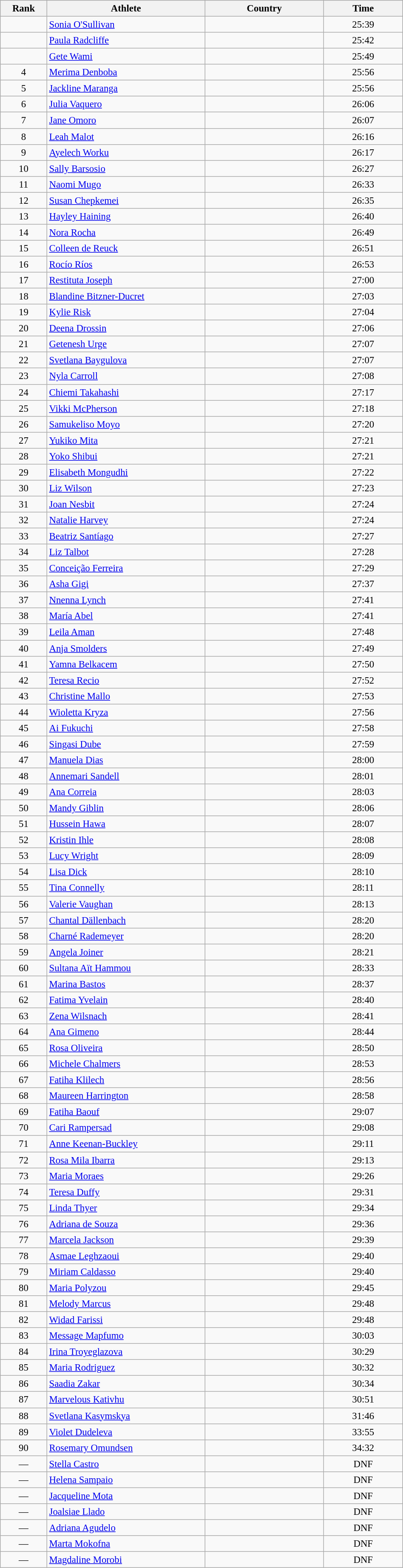<table class="wikitable sortable" style=" text-align:center; font-size:95%;" width="50%">
<tr>
<th width=5%>Rank</th>
<th width=20%>Athlete</th>
<th width=15%>Country</th>
<th width=10%>Time</th>
</tr>
<tr>
<td align=center></td>
<td align=left><a href='#'>Sonia O'Sullivan</a></td>
<td align=left></td>
<td>25:39</td>
</tr>
<tr>
<td align=center></td>
<td align=left><a href='#'>Paula Radcliffe</a></td>
<td align=left></td>
<td>25:42</td>
</tr>
<tr>
<td align=center></td>
<td align=left><a href='#'>Gete Wami</a></td>
<td align=left></td>
<td>25:49</td>
</tr>
<tr>
<td align=center>4</td>
<td align=left><a href='#'>Merima Denboba</a></td>
<td align=left></td>
<td>25:56</td>
</tr>
<tr>
<td align=center>5</td>
<td align=left><a href='#'>Jackline Maranga</a></td>
<td align=left></td>
<td>25:56</td>
</tr>
<tr>
<td align=center>6</td>
<td align=left><a href='#'>Julia Vaquero</a></td>
<td align=left></td>
<td>26:06</td>
</tr>
<tr>
<td align=center>7</td>
<td align=left><a href='#'>Jane Omoro</a></td>
<td align=left></td>
<td>26:07</td>
</tr>
<tr>
<td align=center>8</td>
<td align=left><a href='#'>Leah Malot</a></td>
<td align=left></td>
<td>26:16</td>
</tr>
<tr>
<td align=center>9</td>
<td align=left><a href='#'>Ayelech Worku</a></td>
<td align=left></td>
<td>26:17</td>
</tr>
<tr>
<td align=center>10</td>
<td align=left><a href='#'>Sally Barsosio</a></td>
<td align=left></td>
<td>26:27</td>
</tr>
<tr>
<td align=center>11</td>
<td align=left><a href='#'>Naomi Mugo</a></td>
<td align=left></td>
<td>26:33</td>
</tr>
<tr>
<td align=center>12</td>
<td align=left><a href='#'>Susan Chepkemei</a></td>
<td align=left></td>
<td>26:35</td>
</tr>
<tr>
<td align=center>13</td>
<td align=left><a href='#'>Hayley Haining</a></td>
<td align=left></td>
<td>26:40</td>
</tr>
<tr>
<td align=center>14</td>
<td align=left><a href='#'>Nora Rocha</a></td>
<td align=left></td>
<td>26:49</td>
</tr>
<tr>
<td align=center>15</td>
<td align=left><a href='#'>Colleen de Reuck</a></td>
<td align=left></td>
<td>26:51</td>
</tr>
<tr>
<td align=center>16</td>
<td align=left><a href='#'>Rocío Ríos</a></td>
<td align=left></td>
<td>26:53</td>
</tr>
<tr>
<td align=center>17</td>
<td align=left><a href='#'>Restituta Joseph</a></td>
<td align=left></td>
<td>27:00</td>
</tr>
<tr>
<td align=center>18</td>
<td align=left><a href='#'>Blandine Bitzner-Ducret</a></td>
<td align=left></td>
<td>27:03</td>
</tr>
<tr>
<td align=center>19</td>
<td align=left><a href='#'>Kylie Risk</a></td>
<td align=left></td>
<td>27:04</td>
</tr>
<tr>
<td align=center>20</td>
<td align=left><a href='#'>Deena Drossin</a></td>
<td align=left></td>
<td>27:06</td>
</tr>
<tr>
<td align=center>21</td>
<td align=left><a href='#'>Getenesh Urge</a></td>
<td align=left></td>
<td>27:07</td>
</tr>
<tr>
<td align=center>22</td>
<td align=left><a href='#'>Svetlana Baygulova</a></td>
<td align=left></td>
<td>27:07</td>
</tr>
<tr>
<td align=center>23</td>
<td align=left><a href='#'>Nyla Carroll</a></td>
<td align=left></td>
<td>27:08</td>
</tr>
<tr>
<td align=center>24</td>
<td align=left><a href='#'>Chiemi Takahashi</a></td>
<td align=left></td>
<td>27:17</td>
</tr>
<tr>
<td align=center>25</td>
<td align=left><a href='#'>Vikki McPherson</a></td>
<td align=left></td>
<td>27:18</td>
</tr>
<tr>
<td align=center>26</td>
<td align=left><a href='#'>Samukeliso Moyo</a></td>
<td align=left></td>
<td>27:20</td>
</tr>
<tr>
<td align=center>27</td>
<td align=left><a href='#'>Yukiko Mita</a></td>
<td align=left></td>
<td>27:21</td>
</tr>
<tr>
<td align=center>28</td>
<td align=left><a href='#'>Yoko Shibui</a></td>
<td align=left></td>
<td>27:21</td>
</tr>
<tr>
<td align=center>29</td>
<td align=left><a href='#'>Elisabeth Mongudhi</a></td>
<td align=left></td>
<td>27:22</td>
</tr>
<tr>
<td align=center>30</td>
<td align=left><a href='#'>Liz Wilson</a></td>
<td align=left></td>
<td>27:23</td>
</tr>
<tr>
<td align=center>31</td>
<td align=left><a href='#'>Joan Nesbit</a></td>
<td align=left></td>
<td>27:24</td>
</tr>
<tr>
<td align=center>32</td>
<td align=left><a href='#'>Natalie Harvey</a></td>
<td align=left></td>
<td>27:24</td>
</tr>
<tr>
<td align=center>33</td>
<td align=left><a href='#'>Beatriz Santíago</a></td>
<td align=left></td>
<td>27:27</td>
</tr>
<tr>
<td align=center>34</td>
<td align=left><a href='#'>Liz Talbot</a></td>
<td align=left></td>
<td>27:28</td>
</tr>
<tr>
<td align=center>35</td>
<td align=left><a href='#'>Conceição Ferreira</a></td>
<td align=left></td>
<td>27:29</td>
</tr>
<tr>
<td align=center>36</td>
<td align=left><a href='#'>Asha Gigi</a></td>
<td align=left></td>
<td>27:37</td>
</tr>
<tr>
<td align=center>37</td>
<td align=left><a href='#'>Nnenna Lynch</a></td>
<td align=left></td>
<td>27:41</td>
</tr>
<tr>
<td align=center>38</td>
<td align=left><a href='#'>María Abel</a></td>
<td align=left></td>
<td>27:41</td>
</tr>
<tr>
<td align=center>39</td>
<td align=left><a href='#'>Leila Aman</a></td>
<td align=left></td>
<td>27:48</td>
</tr>
<tr>
<td align=center>40</td>
<td align=left><a href='#'>Anja Smolders</a></td>
<td align=left></td>
<td>27:49</td>
</tr>
<tr>
<td align=center>41</td>
<td align=left><a href='#'>Yamna Belkacem</a></td>
<td align=left></td>
<td>27:50</td>
</tr>
<tr>
<td align=center>42</td>
<td align=left><a href='#'>Teresa Recio</a></td>
<td align=left></td>
<td>27:52</td>
</tr>
<tr>
<td align=center>43</td>
<td align=left><a href='#'>Christine Mallo</a></td>
<td align=left></td>
<td>27:53</td>
</tr>
<tr>
<td align=center>44</td>
<td align=left><a href='#'>Wioletta Kryza</a></td>
<td align=left></td>
<td>27:56</td>
</tr>
<tr>
<td align=center>45</td>
<td align=left><a href='#'>Ai Fukuchi</a></td>
<td align=left></td>
<td>27:58</td>
</tr>
<tr>
<td align=center>46</td>
<td align=left><a href='#'>Singasi Dube</a></td>
<td align=left></td>
<td>27:59</td>
</tr>
<tr>
<td align=center>47</td>
<td align=left><a href='#'>Manuela Dias</a></td>
<td align=left></td>
<td>28:00</td>
</tr>
<tr>
<td align=center>48</td>
<td align=left><a href='#'>Annemari Sandell</a></td>
<td align=left></td>
<td>28:01</td>
</tr>
<tr>
<td align=center>49</td>
<td align=left><a href='#'>Ana Correia</a></td>
<td align=left></td>
<td>28:03</td>
</tr>
<tr>
<td align=center>50</td>
<td align=left><a href='#'>Mandy Giblin</a></td>
<td align=left></td>
<td>28:06</td>
</tr>
<tr>
<td align=center>51</td>
<td align=left><a href='#'>Hussein Hawa</a></td>
<td align=left></td>
<td>28:07</td>
</tr>
<tr>
<td align=center>52</td>
<td align=left><a href='#'>Kristin Ihle</a></td>
<td align=left></td>
<td>28:08</td>
</tr>
<tr>
<td align=center>53</td>
<td align=left><a href='#'>Lucy Wright</a></td>
<td align=left></td>
<td>28:09</td>
</tr>
<tr>
<td align=center>54</td>
<td align=left><a href='#'>Lisa Dick</a></td>
<td align=left></td>
<td>28:10</td>
</tr>
<tr>
<td align=center>55</td>
<td align=left><a href='#'>Tina Connelly</a></td>
<td align=left></td>
<td>28:11</td>
</tr>
<tr>
<td align=center>56</td>
<td align=left><a href='#'>Valerie Vaughan</a></td>
<td align=left></td>
<td>28:13</td>
</tr>
<tr>
<td align=center>57</td>
<td align=left><a href='#'>Chantal Dällenbach</a></td>
<td align=left></td>
<td>28:20</td>
</tr>
<tr>
<td align=center>58</td>
<td align=left><a href='#'>Charné Rademeyer</a></td>
<td align=left></td>
<td>28:20</td>
</tr>
<tr>
<td align=center>59</td>
<td align=left><a href='#'>Angela Joiner</a></td>
<td align=left></td>
<td>28:21</td>
</tr>
<tr>
<td align=center>60</td>
<td align=left><a href='#'>Sultana Aït Hammou</a></td>
<td align=left></td>
<td>28:33</td>
</tr>
<tr>
<td align=center>61</td>
<td align=left><a href='#'>Marina Bastos</a></td>
<td align=left></td>
<td>28:37</td>
</tr>
<tr>
<td align=center>62</td>
<td align=left><a href='#'>Fatima Yvelain</a></td>
<td align=left></td>
<td>28:40</td>
</tr>
<tr>
<td align=center>63</td>
<td align=left><a href='#'>Zena Wilsnach</a></td>
<td align=left></td>
<td>28:41</td>
</tr>
<tr>
<td align=center>64</td>
<td align=left><a href='#'>Ana Gimeno</a></td>
<td align=left></td>
<td>28:44</td>
</tr>
<tr>
<td align=center>65</td>
<td align=left><a href='#'>Rosa Oliveira</a></td>
<td align=left></td>
<td>28:50</td>
</tr>
<tr>
<td align=center>66</td>
<td align=left><a href='#'>Michele Chalmers</a></td>
<td align=left></td>
<td>28:53</td>
</tr>
<tr>
<td align=center>67</td>
<td align=left><a href='#'>Fatiha Klilech</a></td>
<td align=left></td>
<td>28:56</td>
</tr>
<tr>
<td align=center>68</td>
<td align=left><a href='#'>Maureen Harrington</a></td>
<td align=left></td>
<td>28:58</td>
</tr>
<tr>
<td align=center>69</td>
<td align=left><a href='#'>Fatiha Baouf</a></td>
<td align=left></td>
<td>29:07</td>
</tr>
<tr>
<td align=center>70</td>
<td align=left><a href='#'>Cari Rampersad</a></td>
<td align=left></td>
<td>29:08</td>
</tr>
<tr>
<td align=center>71</td>
<td align=left><a href='#'>Anne Keenan-Buckley</a></td>
<td align=left></td>
<td>29:11</td>
</tr>
<tr>
<td align=center>72</td>
<td align=left><a href='#'>Rosa Mila Ibarra</a></td>
<td align=left></td>
<td>29:13</td>
</tr>
<tr>
<td align=center>73</td>
<td align=left><a href='#'>Maria Moraes</a></td>
<td align=left></td>
<td>29:26</td>
</tr>
<tr>
<td align=center>74</td>
<td align=left><a href='#'>Teresa Duffy</a></td>
<td align=left></td>
<td>29:31</td>
</tr>
<tr>
<td align=center>75</td>
<td align=left><a href='#'>Linda Thyer</a></td>
<td align=left></td>
<td>29:34</td>
</tr>
<tr>
<td align=center>76</td>
<td align=left><a href='#'>Adriana de Souza</a></td>
<td align=left></td>
<td>29:36</td>
</tr>
<tr>
<td align=center>77</td>
<td align=left><a href='#'>Marcela Jackson</a></td>
<td align=left></td>
<td>29:39</td>
</tr>
<tr>
<td align=center>78</td>
<td align=left><a href='#'>Asmae Leghzaoui</a></td>
<td align=left></td>
<td>29:40</td>
</tr>
<tr>
<td align=center>79</td>
<td align=left><a href='#'>Miriam Caldasso</a></td>
<td align=left></td>
<td>29:40</td>
</tr>
<tr>
<td align=center>80</td>
<td align=left><a href='#'>Maria Polyzou</a></td>
<td align=left></td>
<td>29:45</td>
</tr>
<tr>
<td align=center>81</td>
<td align=left><a href='#'>Melody Marcus</a></td>
<td align=left></td>
<td>29:48</td>
</tr>
<tr>
<td align=center>82</td>
<td align=left><a href='#'>Widad Farissi</a></td>
<td align=left></td>
<td>29:48</td>
</tr>
<tr>
<td align=center>83</td>
<td align=left><a href='#'>Message Mapfumo</a></td>
<td align=left></td>
<td>30:03</td>
</tr>
<tr>
<td align=center>84</td>
<td align=left><a href='#'>Irina Troyeglazova</a></td>
<td align=left></td>
<td>30:29</td>
</tr>
<tr>
<td align=center>85</td>
<td align=left><a href='#'>Maria Rodriguez</a></td>
<td align=left></td>
<td>30:32</td>
</tr>
<tr>
<td align=center>86</td>
<td align=left><a href='#'>Saadia Zakar</a></td>
<td align=left></td>
<td>30:34</td>
</tr>
<tr>
<td align=center>87</td>
<td align=left><a href='#'>Marvelous Kativhu</a></td>
<td align=left></td>
<td>30:51</td>
</tr>
<tr>
<td align=center>88</td>
<td align=left><a href='#'>Svetlana Kasymskya</a></td>
<td align=left></td>
<td>31:46</td>
</tr>
<tr>
<td align=center>89</td>
<td align=left><a href='#'>Violet Dudeleva</a></td>
<td align=left></td>
<td>33:55</td>
</tr>
<tr>
<td align=center>90</td>
<td align=left><a href='#'>Rosemary Omundsen</a></td>
<td align=left></td>
<td>34:32</td>
</tr>
<tr>
<td align=center>—</td>
<td align=left><a href='#'>Stella Castro</a></td>
<td align=left></td>
<td>DNF</td>
</tr>
<tr>
<td align=center>—</td>
<td align=left><a href='#'>Helena Sampaio</a></td>
<td align=left></td>
<td>DNF</td>
</tr>
<tr>
<td align=center>—</td>
<td align=left><a href='#'>Jacqueline Mota</a></td>
<td align=left></td>
<td>DNF</td>
</tr>
<tr>
<td align=center>—</td>
<td align=left><a href='#'>Joalsiae Llado</a></td>
<td align=left></td>
<td>DNF</td>
</tr>
<tr>
<td align=center>—</td>
<td align=left><a href='#'>Adriana Agudelo</a></td>
<td align=left></td>
<td>DNF</td>
</tr>
<tr>
<td align=center>—</td>
<td align=left><a href='#'>Marta Mokofna</a></td>
<td align=left></td>
<td>DNF</td>
</tr>
<tr>
<td align=center>—</td>
<td align=left><a href='#'>Magdaline Morobi</a></td>
<td align=left></td>
<td>DNF</td>
</tr>
</table>
